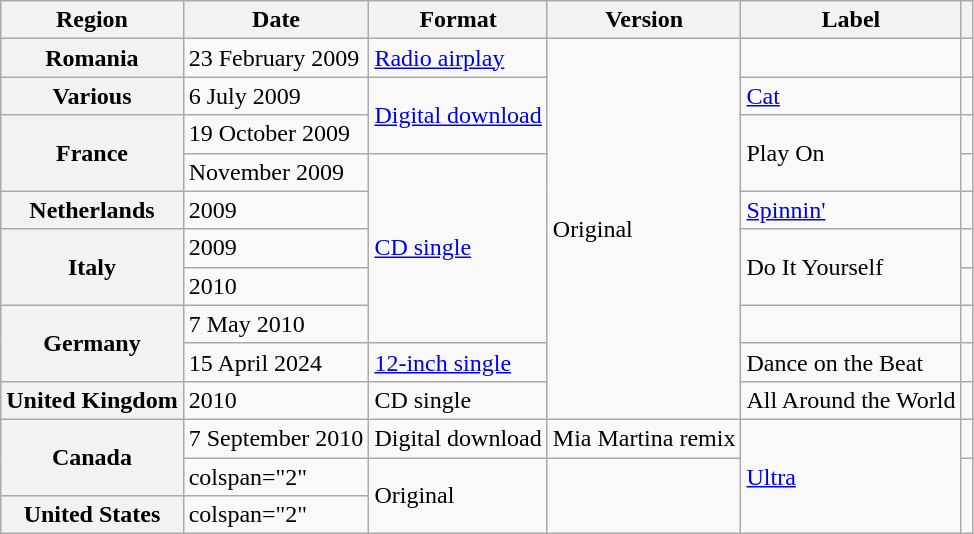<table class="wikitable plainrowheaders unsortable">
<tr>
<th>Region</th>
<th>Date</th>
<th>Format</th>
<th>Version</th>
<th>Label</th>
<th></th>
</tr>
<tr>
<th scope="row">Romania</th>
<td>23 February 2009</td>
<td><a href='#'>Radio airplay</a></td>
<td rowspan="10">Original</td>
<td></td>
<td></td>
</tr>
<tr>
<th scope="row">Various</th>
<td>6 July 2009</td>
<td rowspan="2"><a href='#'>Digital download</a></td>
<td><a href='#'>Cat</a></td>
<td></td>
</tr>
<tr>
<th scope="row" rowspan="2">France</th>
<td>19 October 2009</td>
<td rowspan="2">Play On</td>
<td></td>
</tr>
<tr>
<td>November 2009</td>
<td rowspan="5"><a href='#'>CD single</a></td>
<td></td>
</tr>
<tr>
<th scope="row">Netherlands</th>
<td>2009</td>
<td><a href='#'>Spinnin'</a></td>
<td></td>
</tr>
<tr>
<th scope="row" rowspan="2">Italy</th>
<td>2009</td>
<td rowspan="2">Do It Yourself</td>
<td></td>
</tr>
<tr>
<td>2010</td>
<td></td>
</tr>
<tr>
<th scope="row" rowspan="2">Germany</th>
<td>7 May 2010</td>
<td></td>
<td></td>
</tr>
<tr>
<td>15 April 2024</td>
<td><a href='#'>12-inch single</a></td>
<td>Dance on the Beat</td>
<td></td>
</tr>
<tr>
<th scope="row">United Kingdom</th>
<td>2010</td>
<td>CD single</td>
<td>All Around the World</td>
<td></td>
</tr>
<tr>
<th scope="row" rowspan="2">Canada</th>
<td>7 September 2010</td>
<td>Digital download</td>
<td>Mia Martina remix</td>
<td rowspan="3"><a href='#'>Ultra</a></td>
<td></td>
</tr>
<tr>
<td>colspan="2"</td>
<td rowspan="2">Original</td>
<td rowspan="2"></td>
</tr>
<tr>
<th scope="row">United States</th>
<td>colspan="2" </td>
</tr>
</table>
